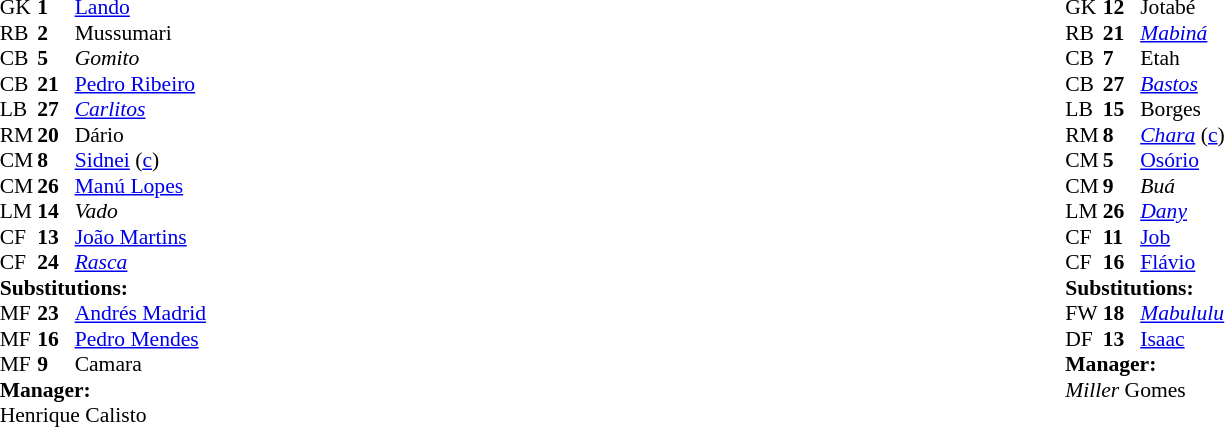<table width="100%">
<tr>
<td valign="top" width="40%"><br><table style="font-size:90%;" cellspacing="0" cellpadding="0" align="center">
<tr>
<th width="25"></th>
<th width="25"></th>
</tr>
<tr>
<td>GK</td>
<td><strong>1</strong></td>
<td> <a href='#'>Lando</a></td>
</tr>
<tr>
<td>RB</td>
<td><strong>2</strong></td>
<td> Mussumari</td>
</tr>
<tr>
<td>CB</td>
<td><strong>5</strong></td>
<td> <em>Gomito</em></td>
<td></td>
</tr>
<tr>
<td>CB</td>
<td><strong>21</strong></td>
<td> <a href='#'>Pedro Ribeiro</a></td>
</tr>
<tr>
<td>LB</td>
<td><strong>27</strong></td>
<td> <em><a href='#'>Carlitos</a></em></td>
<td></td>
</tr>
<tr>
<td>RM</td>
<td><strong>20</strong></td>
<td> Dário</td>
</tr>
<tr>
<td>CM</td>
<td><strong>8</strong></td>
<td> <a href='#'>Sidnei</a> (<a href='#'>c</a>)</td>
<td></td>
<td></td>
</tr>
<tr>
<td>CM</td>
<td><strong>26</strong></td>
<td> <a href='#'>Manú Lopes</a></td>
</tr>
<tr>
<td>LM</td>
<td><strong>14</strong></td>
<td> <em>Vado</em></td>
<td></td>
<td></td>
</tr>
<tr>
<td>CF</td>
<td><strong>13</strong></td>
<td> <a href='#'>João Martins</a></td>
<td></td>
<td></td>
</tr>
<tr>
<td>CF</td>
<td><strong>24</strong></td>
<td> <em><a href='#'>Rasca</a></em></td>
</tr>
<tr>
<td colspan=3><strong>Substitutions:</strong></td>
</tr>
<tr>
<td>MF</td>
<td><strong>23</strong></td>
<td> <a href='#'>Andrés Madrid</a></td>
<td></td>
<td></td>
</tr>
<tr>
<td>MF</td>
<td><strong>16</strong></td>
<td> <a href='#'>Pedro Mendes</a></td>
<td></td>
<td></td>
</tr>
<tr>
<td>MF</td>
<td><strong>9</strong></td>
<td> Camara</td>
<td></td>
<td></td>
</tr>
<tr>
<td colspan=3><strong>Manager:</strong></td>
</tr>
<tr>
<td colspan=3> Henrique Calisto</td>
</tr>
</table>
</td>
<td valign="top"></td>
<td valign="top" width="50%"><br><table style="font-size:90%;" cellspacing="0" cellpadding="0" align="center">
<tr>
<th width=25></th>
<th width=25></th>
</tr>
<tr>
<td>GK</td>
<td><strong>12</strong></td>
<td> Jotabé</td>
</tr>
<tr>
<td>RB</td>
<td><strong>21</strong></td>
<td> <em><a href='#'>Mabiná</a></em></td>
<td></td>
</tr>
<tr>
<td>CB</td>
<td><strong>7</strong></td>
<td> Etah</td>
</tr>
<tr>
<td>CB</td>
<td><strong>27</strong></td>
<td> <em><a href='#'>Bastos</a></em></td>
</tr>
<tr>
<td>LB</td>
<td><strong>15</strong></td>
<td> Borges</td>
<td></td>
</tr>
<tr>
<td>RM</td>
<td><strong>8</strong></td>
<td> <em><a href='#'>Chara</a></em> (<a href='#'>c</a>)</td>
</tr>
<tr>
<td>CM</td>
<td><strong>5</strong></td>
<td> <a href='#'>Osório</a></td>
</tr>
<tr>
<td>CM</td>
<td><strong>9</strong></td>
<td> <em>Buá</em></td>
<td></td>
<td></td>
</tr>
<tr>
<td>LM</td>
<td><strong>26</strong></td>
<td> <em><a href='#'>Dany</a></em></td>
</tr>
<tr>
<td>CF</td>
<td><strong>11</strong></td>
<td> <a href='#'>Job</a></td>
</tr>
<tr>
<td>CF</td>
<td><strong>16</strong></td>
<td> <a href='#'>Flávio</a></td>
<td></td>
<td></td>
</tr>
<tr>
<td colspan=3><strong>Substitutions:</strong></td>
</tr>
<tr>
<td>FW</td>
<td><strong>18</strong></td>
<td> <em><a href='#'>Mabululu</a></em></td>
<td></td>
<td></td>
</tr>
<tr>
<td>DF</td>
<td><strong>13</strong></td>
<td> <a href='#'>Isaac</a></td>
<td></td>
<td></td>
</tr>
<tr>
<td colspan=3><strong>Manager:</strong></td>
</tr>
<tr>
<td colspan=3> <em>Miller</em> Gomes</td>
</tr>
</table>
</td>
</tr>
</table>
